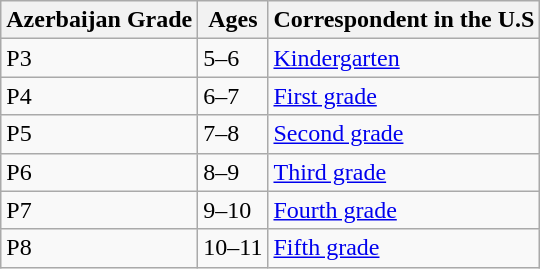<table class="wikitable">
<tr>
<th>Azerbaijan Grade</th>
<th>Ages</th>
<th>Correspondent in the U.S</th>
</tr>
<tr>
<td>P3</td>
<td>5–6</td>
<td><a href='#'>Kindergarten</a></td>
</tr>
<tr>
<td>P4</td>
<td>6–7</td>
<td><a href='#'>First grade</a></td>
</tr>
<tr>
<td>P5</td>
<td>7–8</td>
<td><a href='#'>Second grade</a></td>
</tr>
<tr>
<td>P6</td>
<td>8–9</td>
<td><a href='#'>Third grade</a></td>
</tr>
<tr>
<td>P7</td>
<td>9–10</td>
<td><a href='#'>Fourth grade</a></td>
</tr>
<tr>
<td>P8</td>
<td>10–11</td>
<td><a href='#'>Fifth grade</a></td>
</tr>
</table>
